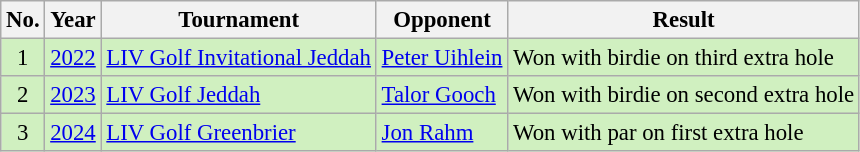<table class="wikitable" style="font-size:95%;">
<tr>
<th>No.</th>
<th>Year</th>
<th>Tournament</th>
<th>Opponent</th>
<th>Result</th>
</tr>
<tr style="background:#D0F0C0;">
<td align=center>1</td>
<td><a href='#'>2022</a></td>
<td><a href='#'>LIV Golf Invitational Jeddah</a></td>
<td> <a href='#'>Peter Uihlein</a></td>
<td>Won with birdie on third extra hole</td>
</tr>
<tr style="background:#D0F0C0;">
<td align=center>2</td>
<td><a href='#'>2023</a></td>
<td><a href='#'>LIV Golf Jeddah</a></td>
<td> <a href='#'>Talor Gooch</a></td>
<td>Won with birdie on second extra hole</td>
</tr>
<tr style="background:#D0F0C0;">
<td align=center>3</td>
<td><a href='#'>2024</a></td>
<td><a href='#'>LIV Golf Greenbrier</a></td>
<td> <a href='#'>Jon Rahm</a></td>
<td>Won with par on first extra hole</td>
</tr>
</table>
